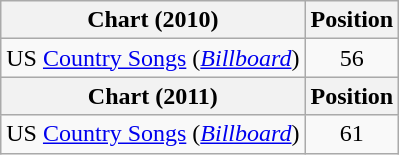<table class="wikitable sortable">
<tr>
<th scope="col">Chart (2010)</th>
<th scope="col">Position</th>
</tr>
<tr>
<td>US <a href='#'>Country Songs</a> (<em><a href='#'>Billboard</a></em>)</td>
<td align="center">56</td>
</tr>
<tr>
<th scope="col">Chart (2011)</th>
<th scope="col">Position</th>
</tr>
<tr>
<td>US <a href='#'>Country Songs</a> (<em><a href='#'>Billboard</a></em>)</td>
<td align="center">61</td>
</tr>
</table>
